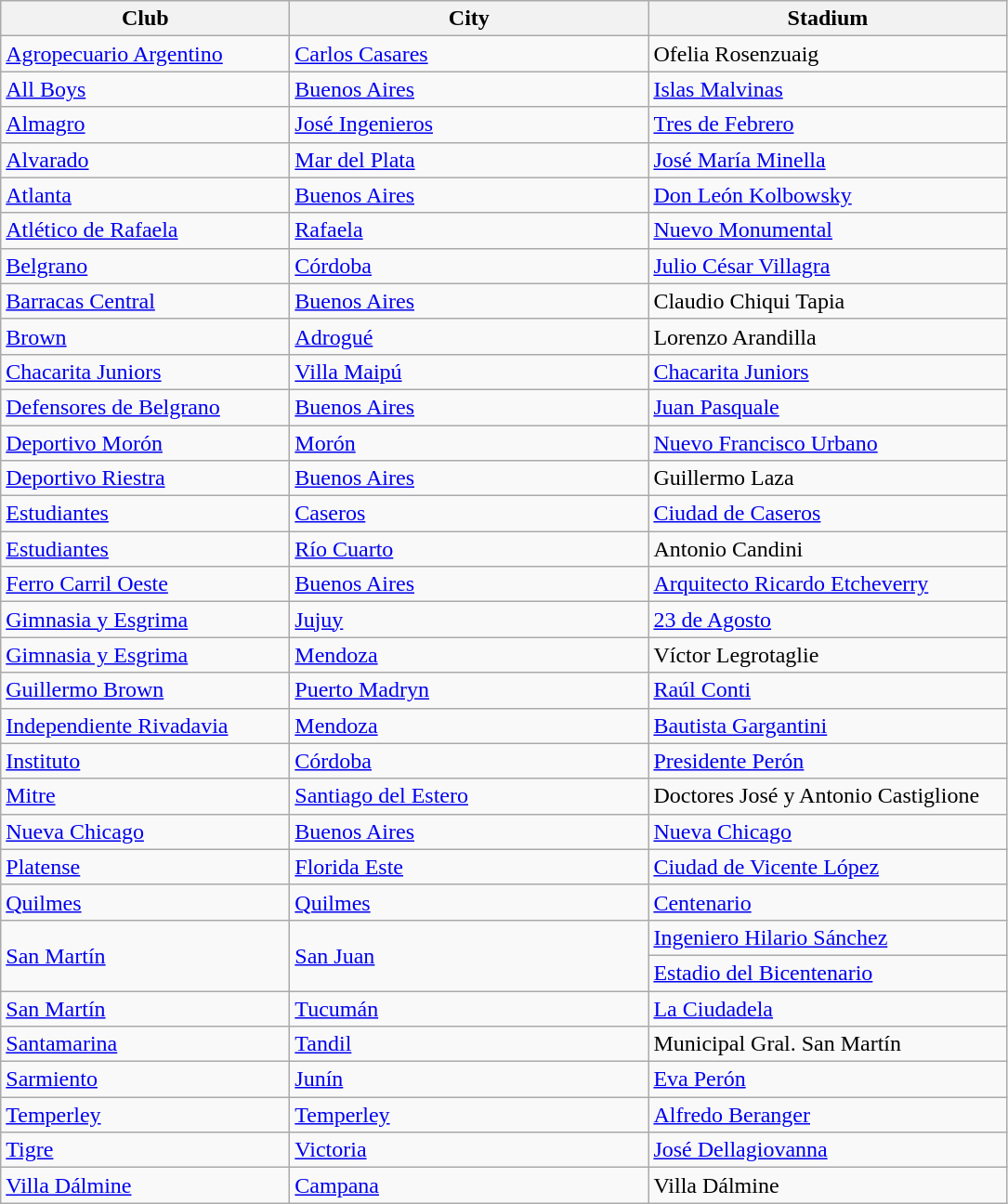<table class="wikitable sortable">
<tr>
<th width=200px>Club</th>
<th width=250px>City</th>
<th width=250px>Stadium</th>
</tr>
<tr>
<td><a href='#'>Agropecuario Argentino</a></td>
<td><a href='#'>Carlos Casares</a></td>
<td>Ofelia Rosenzuaig</td>
</tr>
<tr>
<td><a href='#'>All Boys</a></td>
<td><a href='#'>Buenos Aires</a></td>
<td><a href='#'>Islas Malvinas</a></td>
</tr>
<tr>
<td><a href='#'>Almagro</a></td>
<td><a href='#'>José Ingenieros</a></td>
<td><a href='#'>Tres de Febrero</a></td>
</tr>
<tr>
<td><a href='#'>Alvarado</a></td>
<td><a href='#'>Mar del Plata</a></td>
<td><a href='#'>José María Minella</a></td>
</tr>
<tr>
<td><a href='#'>Atlanta</a></td>
<td><a href='#'>Buenos Aires</a></td>
<td><a href='#'>Don León Kolbowsky</a></td>
</tr>
<tr>
<td><a href='#'>Atlético de Rafaela</a></td>
<td><a href='#'>Rafaela</a></td>
<td><a href='#'>Nuevo Monumental</a></td>
</tr>
<tr>
<td><a href='#'>Belgrano</a></td>
<td><a href='#'>Córdoba</a></td>
<td><a href='#'>Julio César Villagra</a></td>
</tr>
<tr>
<td><a href='#'>Barracas Central</a></td>
<td><a href='#'>Buenos Aires</a></td>
<td>Claudio Chiqui Tapia</td>
</tr>
<tr>
<td><a href='#'>Brown</a></td>
<td><a href='#'>Adrogué</a></td>
<td>Lorenzo Arandilla</td>
</tr>
<tr>
<td><a href='#'>Chacarita Juniors</a></td>
<td><a href='#'>Villa Maipú</a></td>
<td><a href='#'>Chacarita Juniors</a></td>
</tr>
<tr>
<td><a href='#'>Defensores de Belgrano</a></td>
<td><a href='#'>Buenos Aires</a></td>
<td><a href='#'>Juan Pasquale</a></td>
</tr>
<tr>
<td><a href='#'>Deportivo Morón</a></td>
<td><a href='#'>Morón</a></td>
<td><a href='#'>Nuevo Francisco Urbano</a></td>
</tr>
<tr>
<td><a href='#'>Deportivo Riestra</a></td>
<td><a href='#'>Buenos Aires</a></td>
<td>Guillermo Laza</td>
</tr>
<tr>
<td><a href='#'>Estudiantes</a></td>
<td><a href='#'>Caseros</a></td>
<td><a href='#'>Ciudad de Caseros</a></td>
</tr>
<tr>
<td><a href='#'>Estudiantes</a></td>
<td><a href='#'>Río Cuarto</a></td>
<td>Antonio Candini</td>
</tr>
<tr>
<td><a href='#'>Ferro Carril Oeste</a></td>
<td><a href='#'>Buenos Aires</a></td>
<td><a href='#'>Arquitecto Ricardo Etcheverry</a></td>
</tr>
<tr>
<td><a href='#'>Gimnasia y Esgrima</a></td>
<td><a href='#'>Jujuy</a></td>
<td><a href='#'>23 de Agosto</a></td>
</tr>
<tr>
<td><a href='#'>Gimnasia y Esgrima</a></td>
<td><a href='#'>Mendoza</a></td>
<td>Víctor Legrotaglie</td>
</tr>
<tr>
<td><a href='#'>Guillermo Brown</a></td>
<td><a href='#'>Puerto Madryn</a></td>
<td><a href='#'>Raúl Conti</a></td>
</tr>
<tr>
<td><a href='#'>Independiente Rivadavia</a></td>
<td><a href='#'>Mendoza</a></td>
<td><a href='#'>Bautista Gargantini</a></td>
</tr>
<tr>
<td><a href='#'>Instituto</a></td>
<td><a href='#'>Córdoba</a></td>
<td><a href='#'>Presidente Perón</a></td>
</tr>
<tr>
<td><a href='#'>Mitre</a></td>
<td><a href='#'>Santiago del Estero</a></td>
<td>Doctores José y Antonio Castiglione</td>
</tr>
<tr>
<td><a href='#'>Nueva Chicago</a></td>
<td><a href='#'>Buenos Aires</a></td>
<td><a href='#'>Nueva Chicago</a></td>
</tr>
<tr>
<td><a href='#'>Platense</a></td>
<td><a href='#'>Florida Este</a></td>
<td><a href='#'>Ciudad de Vicente López</a></td>
</tr>
<tr>
<td><a href='#'>Quilmes</a></td>
<td><a href='#'>Quilmes</a></td>
<td><a href='#'>Centenario</a></td>
</tr>
<tr>
<td rowspan=2><a href='#'>San Martín</a></td>
<td rowspan=2><a href='#'>San Juan</a></td>
<td><a href='#'>Ingeniero Hilario Sánchez</a></td>
</tr>
<tr>
<td><a href='#'>Estadio del Bicentenario</a></td>
</tr>
<tr>
<td><a href='#'>San Martín</a></td>
<td><a href='#'>Tucumán</a></td>
<td><a href='#'>La Ciudadela</a></td>
</tr>
<tr>
<td><a href='#'>Santamarina</a></td>
<td><a href='#'>Tandil</a></td>
<td>Municipal Gral. San Martín</td>
</tr>
<tr>
<td><a href='#'>Sarmiento</a></td>
<td><a href='#'>Junín</a></td>
<td><a href='#'>Eva Perón</a></td>
</tr>
<tr>
<td><a href='#'>Temperley</a></td>
<td><a href='#'>Temperley</a></td>
<td><a href='#'>Alfredo Beranger</a></td>
</tr>
<tr>
<td><a href='#'>Tigre</a></td>
<td><a href='#'>Victoria</a></td>
<td><a href='#'>José Dellagiovanna</a></td>
</tr>
<tr>
<td><a href='#'>Villa Dálmine</a></td>
<td><a href='#'>Campana</a></td>
<td>Villa Dálmine</td>
</tr>
</table>
